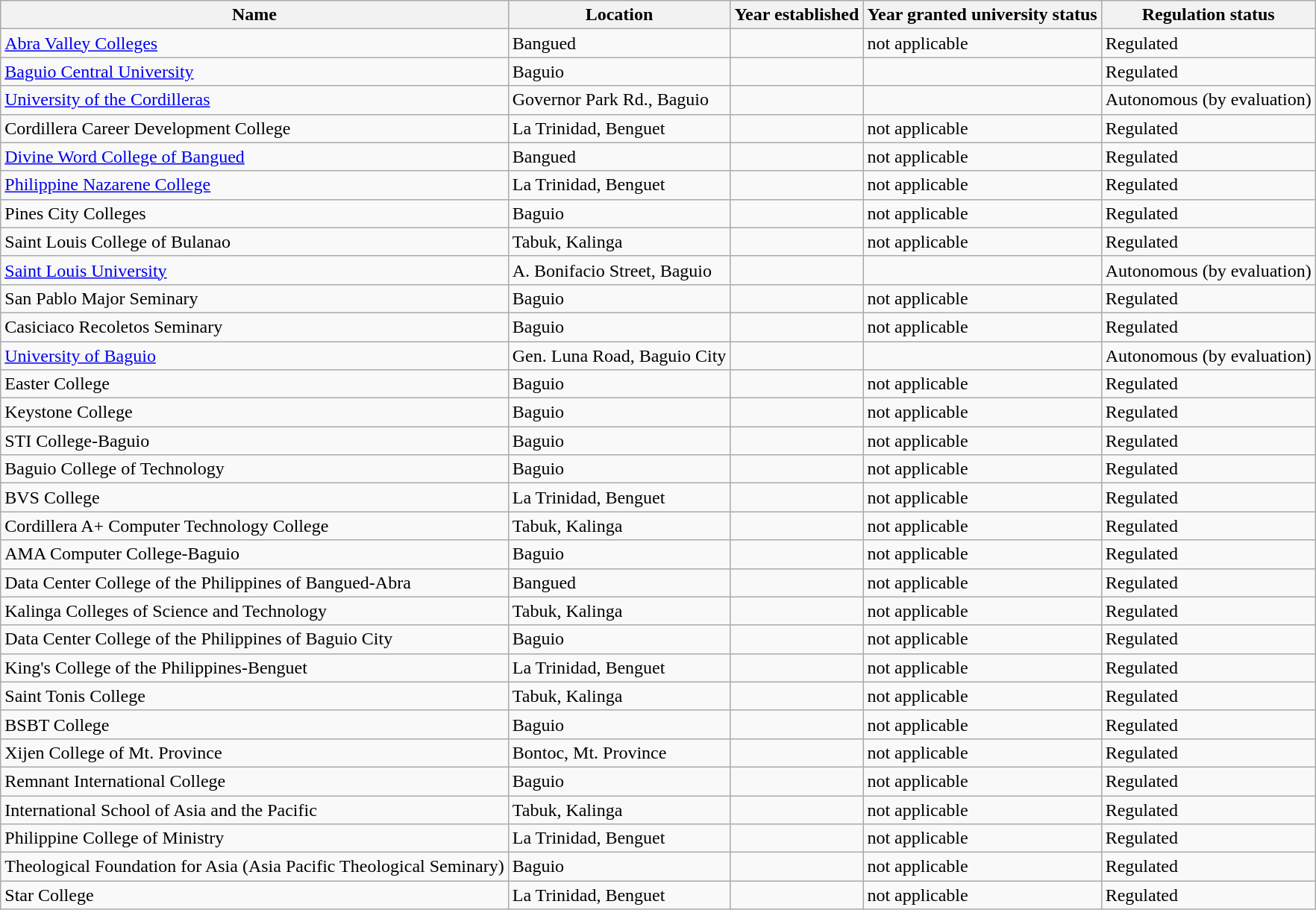<table class="wikitable sortable static-row-numbers">
<tr>
<th>Name</th>
<th class="unsortable">Location</th>
<th>Year established</th>
<th style="vertical-align:middle;">Year granted university status</th>
<th style="vertical-align:middle;">Regulation status</th>
</tr>
<tr>
<td><a href='#'>Abra Valley Colleges</a></td>
<td>Bangued</td>
<td></td>
<td style="vertical-align:middle;">not applicable</td>
<td style="vertical-align:middle;">Regulated</td>
</tr>
<tr>
<td><a href='#'>Baguio Central University</a></td>
<td>Baguio</td>
<td></td>
<td></td>
<td style="vertical-align:middle;">Regulated</td>
</tr>
<tr>
<td><a href='#'>University of the Cordilleras</a></td>
<td>Governor Park Rd., Baguio</td>
<td></td>
<td></td>
<td style="vertical-align:middle;">Autonomous (by evaluation)</td>
</tr>
<tr>
<td>Cordillera Career Development College</td>
<td>La Trinidad, Benguet</td>
<td></td>
<td style="vertical-align:middle;">not applicable</td>
<td style="vertical-align:middle;">Regulated</td>
</tr>
<tr>
<td><a href='#'>Divine Word College of Bangued</a></td>
<td>Bangued</td>
<td></td>
<td style="vertical-align:middle;">not applicable</td>
<td style="vertical-align:middle;">Regulated</td>
</tr>
<tr>
<td><a href='#'>Philippine Nazarene College</a></td>
<td>La Trinidad, Benguet</td>
<td></td>
<td style="vertical-align:middle;">not applicable</td>
<td style="vertical-align:middle;">Regulated</td>
</tr>
<tr>
<td>Pines City Colleges</td>
<td>Baguio</td>
<td></td>
<td style="vertical-align:middle;">not applicable</td>
<td style="vertical-align:middle;">Regulated</td>
</tr>
<tr>
<td>Saint Louis College of Bulanao</td>
<td>Tabuk, Kalinga</td>
<td></td>
<td style="vertical-align:middle;">not applicable</td>
<td style="vertical-align:middle;">Regulated</td>
</tr>
<tr>
<td><a href='#'>Saint Louis University</a></td>
<td>A. Bonifacio Street, Baguio</td>
<td></td>
<td></td>
<td style="vertical-align:middle;">Autonomous (by evaluation)</td>
</tr>
<tr>
<td>San Pablo Major Seminary</td>
<td>Baguio</td>
<td></td>
<td style="vertical-align:middle;">not applicable</td>
<td style="vertical-align:middle;">Regulated</td>
</tr>
<tr>
<td>Casiciaco Recoletos Seminary</td>
<td>Baguio</td>
<td></td>
<td style="vertical-align:middle;">not applicable</td>
<td style="vertical-align:middle;">Regulated</td>
</tr>
<tr>
<td><a href='#'>University of Baguio</a></td>
<td>Gen. Luna Road, Baguio City</td>
<td></td>
<td></td>
<td style="vertical-align:middle;">Autonomous (by evaluation)</td>
</tr>
<tr>
<td>Easter College</td>
<td>Baguio</td>
<td></td>
<td style="vertical-align:middle;">not applicable</td>
<td style="vertical-align:middle;">Regulated</td>
</tr>
<tr>
<td>Keystone College</td>
<td>Baguio</td>
<td></td>
<td style="vertical-align:middle;">not applicable</td>
<td style="vertical-align:middle;">Regulated</td>
</tr>
<tr>
<td>STI College-Baguio</td>
<td>Baguio</td>
<td></td>
<td style="vertical-align:middle;">not applicable</td>
<td style="vertical-align:middle;">Regulated</td>
</tr>
<tr>
<td>Baguio College of Technology</td>
<td>Baguio</td>
<td></td>
<td style="vertical-align:middle;">not applicable</td>
<td style="vertical-align:middle;">Regulated</td>
</tr>
<tr>
<td>BVS College</td>
<td>La Trinidad, Benguet</td>
<td></td>
<td style="vertical-align:middle;">not applicable</td>
<td style="vertical-align:middle;">Regulated</td>
</tr>
<tr>
<td>Cordillera A+ Computer Technology College</td>
<td>Tabuk, Kalinga</td>
<td></td>
<td style="vertical-align:middle;">not applicable</td>
<td style="vertical-align:middle;">Regulated</td>
</tr>
<tr>
<td>AMA Computer College-Baguio</td>
<td>Baguio</td>
<td></td>
<td style="vertical-align:middle;">not applicable</td>
<td style="vertical-align:middle;">Regulated</td>
</tr>
<tr>
<td>Data Center College of the Philippines of Bangued-Abra</td>
<td>Bangued</td>
<td></td>
<td style="vertical-align:middle;">not applicable</td>
<td style="vertical-align:middle;">Regulated</td>
</tr>
<tr>
<td>Kalinga Colleges of Science and Technology</td>
<td>Tabuk, Kalinga</td>
<td></td>
<td style="vertical-align:middle;">not applicable</td>
<td style="vertical-align:middle;">Regulated</td>
</tr>
<tr>
<td>Data Center College of the Philippines of Baguio City</td>
<td>Baguio</td>
<td></td>
<td style="vertical-align:middle;">not applicable</td>
<td style="vertical-align:middle;">Regulated</td>
</tr>
<tr>
<td>King's College of the Philippines-Benguet</td>
<td>La Trinidad, Benguet</td>
<td></td>
<td style="vertical-align:middle;">not applicable</td>
<td style="vertical-align:middle;">Regulated</td>
</tr>
<tr>
<td>Saint Tonis College</td>
<td>Tabuk, Kalinga</td>
<td></td>
<td style="vertical-align:middle;">not applicable</td>
<td style="vertical-align:middle;">Regulated</td>
</tr>
<tr>
<td>BSBT College</td>
<td>Baguio</td>
<td></td>
<td style="vertical-align:middle;">not applicable</td>
<td style="vertical-align:middle;">Regulated</td>
</tr>
<tr>
<td>Xijen College of Mt. Province</td>
<td>Bontoc, Mt. Province</td>
<td></td>
<td style="vertical-align:middle;">not applicable</td>
<td style="vertical-align:middle;">Regulated</td>
</tr>
<tr>
<td>Remnant International College</td>
<td>Baguio</td>
<td></td>
<td style="vertical-align:middle;">not applicable</td>
<td style="vertical-align:middle;">Regulated</td>
</tr>
<tr>
<td>International School of Asia and the Pacific</td>
<td>Tabuk, Kalinga</td>
<td></td>
<td style="vertical-align:middle;">not applicable</td>
<td style="vertical-align:middle;">Regulated</td>
</tr>
<tr>
<td>Philippine College of Ministry</td>
<td>La Trinidad, Benguet</td>
<td></td>
<td style="vertical-align:middle;">not applicable</td>
<td style="vertical-align:middle;">Regulated</td>
</tr>
<tr>
<td>Theological Foundation for Asia (Asia Pacific Theological Seminary)</td>
<td>Baguio</td>
<td></td>
<td style="vertical-align:middle;">not applicable</td>
<td style="vertical-align:middle;">Regulated</td>
</tr>
<tr>
<td>Star College</td>
<td>La Trinidad, Benguet</td>
<td></td>
<td style="vertical-align:middle;">not applicable</td>
<td style="vertical-align:middle;">Regulated</td>
</tr>
</table>
